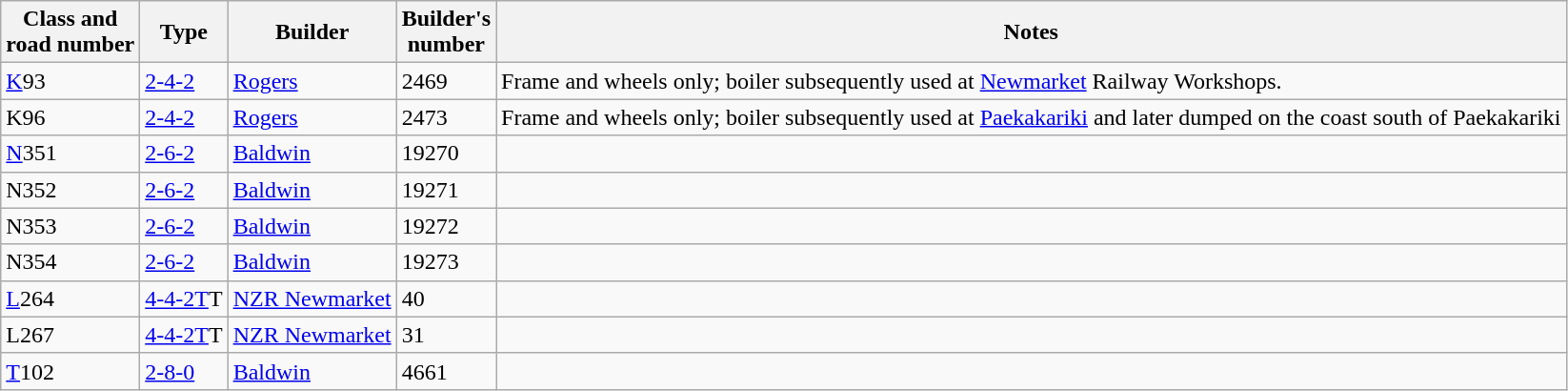<table class="wikitable">
<tr>
<th>Class and<br>road number</th>
<th>Type</th>
<th>Builder</th>
<th>Builder's<br>number</th>
<th>Notes</th>
</tr>
<tr>
<td><a href='#'>K</a>93</td>
<td><a href='#'>2-4-2</a></td>
<td><a href='#'>Rogers</a></td>
<td>2469</td>
<td>Frame and wheels only; boiler subsequently used at <a href='#'>Newmarket</a> Railway Workshops.</td>
</tr>
<tr>
<td>K96</td>
<td><a href='#'>2-4-2</a></td>
<td><a href='#'>Rogers</a></td>
<td>2473</td>
<td>Frame and wheels only; boiler subsequently used at <a href='#'>Paekakariki</a> and later dumped on the coast south of Paekakariki</td>
</tr>
<tr>
<td><a href='#'>N</a>351</td>
<td><a href='#'>2-6-2</a></td>
<td><a href='#'>Baldwin</a></td>
<td>19270</td>
<td></td>
</tr>
<tr>
<td>N352</td>
<td><a href='#'>2-6-2</a></td>
<td><a href='#'>Baldwin</a></td>
<td>19271</td>
<td></td>
</tr>
<tr>
<td>N353</td>
<td><a href='#'>2-6-2</a></td>
<td><a href='#'>Baldwin</a></td>
<td>19272</td>
<td></td>
</tr>
<tr>
<td>N354</td>
<td><a href='#'>2-6-2</a></td>
<td><a href='#'>Baldwin</a></td>
<td>19273</td>
<td></td>
</tr>
<tr>
<td><a href='#'>L</a>264</td>
<td><a href='#'>4-4-2T</a>T</td>
<td><a href='#'>NZR Newmarket</a></td>
<td>40</td>
<td></td>
</tr>
<tr>
<td>L267</td>
<td><a href='#'>4-4-2T</a>T</td>
<td><a href='#'>NZR Newmarket</a></td>
<td>31</td>
<td></td>
</tr>
<tr>
<td><a href='#'>T</a>102</td>
<td><a href='#'>2-8-0</a></td>
<td><a href='#'>Baldwin</a></td>
<td>4661</td>
<td></td>
</tr>
</table>
